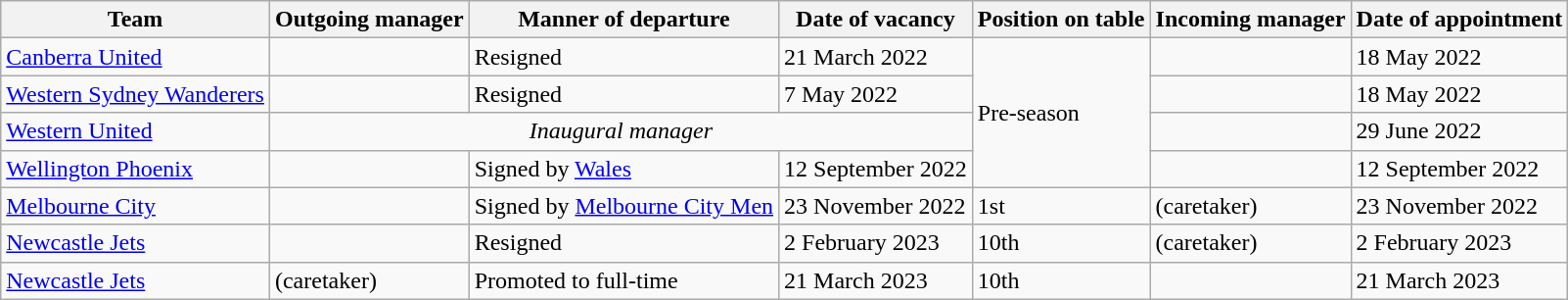<table class="wikitable sortable">
<tr>
<th>Team</th>
<th>Outgoing manager</th>
<th>Manner of departure</th>
<th>Date of vacancy</th>
<th>Position on table</th>
<th>Incoming manager</th>
<th>Date of appointment</th>
</tr>
<tr>
<td><a href='#'>Canberra United</a></td>
<td></td>
<td>Resigned</td>
<td>21 March 2022</td>
<td rowspan=4>Pre-season</td>
<td></td>
<td>18 May 2022</td>
</tr>
<tr>
<td><a href='#'>Western Sydney Wanderers</a></td>
<td></td>
<td>Resigned</td>
<td>7 May 2022</td>
<td></td>
<td>18 May 2022</td>
</tr>
<tr>
<td><a href='#'>Western United</a></td>
<td colspan=3 align=center><em>Inaugural manager</em></td>
<td></td>
<td>29 June 2022</td>
</tr>
<tr>
<td><a href='#'>Wellington Phoenix</a></td>
<td></td>
<td>Signed by <a href='#'>Wales</a></td>
<td>12 September 2022</td>
<td></td>
<td>12 September 2022</td>
</tr>
<tr>
<td><a href='#'>Melbourne City</a></td>
<td></td>
<td>Signed by <a href='#'>Melbourne City Men</a></td>
<td>23 November 2022</td>
<td>1st</td>
<td> (caretaker)</td>
<td>23 November 2022</td>
</tr>
<tr>
<td><a href='#'>Newcastle Jets</a></td>
<td></td>
<td>Resigned</td>
<td>2 February 2023</td>
<td>10th</td>
<td> (caretaker)</td>
<td>2 February 2023</td>
</tr>
<tr>
<td><a href='#'>Newcastle Jets</a></td>
<td> (caretaker)</td>
<td>Promoted to full-time</td>
<td>21 March 2023</td>
<td>10th</td>
<td></td>
<td>21 March 2023</td>
</tr>
</table>
